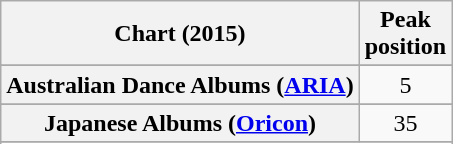<table class="wikitable sortable plainrowheaders" style="text-align:center">
<tr>
<th scope="col">Chart (2015)</th>
<th scope="col">Peak<br>position</th>
</tr>
<tr>
</tr>
<tr>
<th scope="row">Australian Dance Albums (<a href='#'>ARIA</a>)</th>
<td>5</td>
</tr>
<tr>
</tr>
<tr>
</tr>
<tr>
</tr>
<tr>
<th scope="row">Japanese Albums (<a href='#'>Oricon</a>)</th>
<td style="text-align:center;">35</td>
</tr>
<tr>
</tr>
<tr>
</tr>
<tr>
</tr>
<tr>
</tr>
</table>
